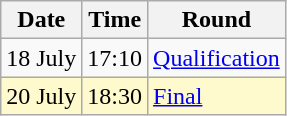<table class="wikitable">
<tr>
<th>Date</th>
<th>Time</th>
<th>Round</th>
</tr>
<tr>
<td>18 July</td>
<td>17:10</td>
<td><a href='#'>Qualification</a></td>
</tr>
<tr style=background:lemonchiffon>
<td>20 July</td>
<td>18:30</td>
<td><a href='#'>Final</a></td>
</tr>
</table>
